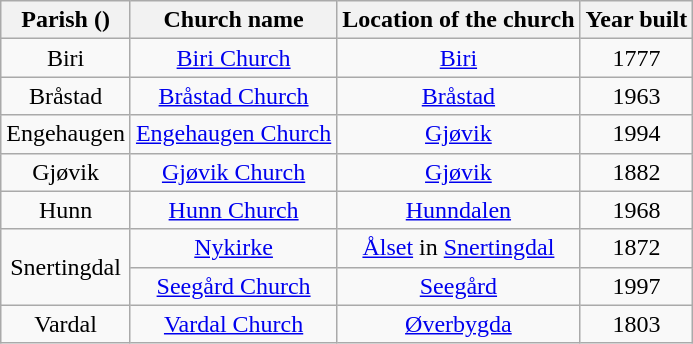<table class="wikitable" style="text-align:center">
<tr>
<th>Parish ()</th>
<th>Church name</th>
<th>Location of the church</th>
<th>Year built</th>
</tr>
<tr>
<td rowspan="1">Biri</td>
<td><a href='#'>Biri Church</a></td>
<td><a href='#'>Biri</a></td>
<td>1777</td>
</tr>
<tr>
<td rowspan="1">Bråstad</td>
<td><a href='#'>Bråstad Church</a></td>
<td><a href='#'>Bråstad</a></td>
<td>1963</td>
</tr>
<tr>
<td rowspan="1">Engehaugen</td>
<td><a href='#'>Engehaugen Church</a></td>
<td><a href='#'>Gjøvik</a></td>
<td>1994</td>
</tr>
<tr>
<td rowspan="1">Gjøvik</td>
<td><a href='#'>Gjøvik Church</a></td>
<td><a href='#'>Gjøvik</a></td>
<td>1882</td>
</tr>
<tr>
<td rowspan="1">Hunn</td>
<td><a href='#'>Hunn Church</a></td>
<td><a href='#'>Hunndalen</a></td>
<td>1968</td>
</tr>
<tr>
<td rowspan="2">Snertingdal</td>
<td><a href='#'>Nykirke</a></td>
<td><a href='#'>Ålset</a> in <a href='#'>Snertingdal</a></td>
<td>1872</td>
</tr>
<tr>
<td><a href='#'>Seegård Church</a></td>
<td><a href='#'>Seegård</a></td>
<td>1997</td>
</tr>
<tr>
<td rowspan="1">Vardal</td>
<td><a href='#'>Vardal Church</a></td>
<td><a href='#'>Øverbygda</a></td>
<td>1803</td>
</tr>
</table>
